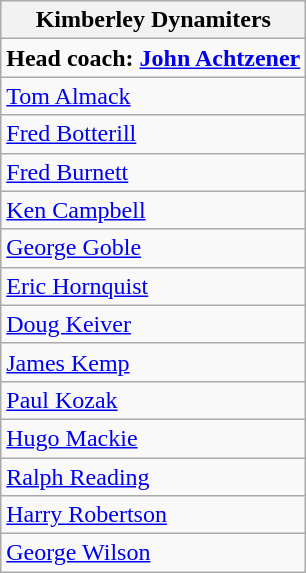<table class="wikitable">
<tr>
<th>Kimberley Dynamiters</th>
</tr>
<tr>
<td><strong>Head coach: <a href='#'>John Achtzener</a></strong></td>
</tr>
<tr>
<td><a href='#'>Tom Almack</a></td>
</tr>
<tr>
<td><a href='#'>Fred Botterill</a></td>
</tr>
<tr>
<td><a href='#'>Fred Burnett</a></td>
</tr>
<tr>
<td><a href='#'>Ken Campbell</a></td>
</tr>
<tr>
<td><a href='#'>George Goble</a></td>
</tr>
<tr>
<td><a href='#'>Eric Hornquist</a></td>
</tr>
<tr>
<td><a href='#'>Doug Keiver</a></td>
</tr>
<tr>
<td><a href='#'>James Kemp</a></td>
</tr>
<tr>
<td><a href='#'>Paul Kozak</a></td>
</tr>
<tr>
<td><a href='#'>Hugo Mackie</a></td>
</tr>
<tr>
<td><a href='#'>Ralph Reading</a></td>
</tr>
<tr>
<td><a href='#'>Harry Robertson</a></td>
</tr>
<tr>
<td><a href='#'>George Wilson</a></td>
</tr>
</table>
